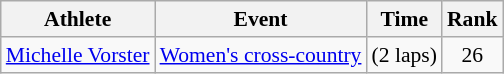<table class="wikitable" style="font-size:90%">
<tr>
<th>Athlete</th>
<th>Event</th>
<th>Time</th>
<th>Rank</th>
</tr>
<tr align=center>
<td align=left><a href='#'>Michelle Vorster</a></td>
<td align=left><a href='#'>Women's cross-country</a></td>
<td> (2 laps)</td>
<td>26</td>
</tr>
</table>
